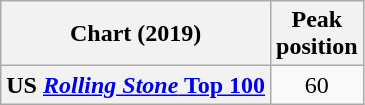<table class="wikitable plainrowheaders" style="text-align:center">
<tr>
<th scope="col">Chart (2019)</th>
<th scope="col">Peak<br>position</th>
</tr>
<tr>
<th scope="row">US <a href='#'><em>Rolling Stone</em> Top 100</a></th>
<td>60</td>
</tr>
</table>
